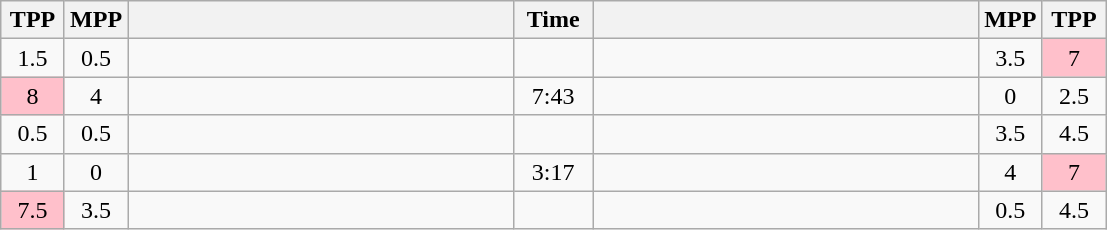<table class="wikitable" style="text-align: center;" |>
<tr>
<th width="35">TPP</th>
<th width="35">MPP</th>
<th width="250"></th>
<th width="45">Time</th>
<th width="250"></th>
<th width="35">MPP</th>
<th width="35">TPP</th>
</tr>
<tr>
<td>1.5</td>
<td>0.5</td>
<td style="text-align:left;"><strong></strong></td>
<td></td>
<td style="text-align:left;"></td>
<td>3.5</td>
<td bgcolor=pink>7</td>
</tr>
<tr>
<td bgcolor=pink>8</td>
<td>4</td>
<td style="text-align:left;"></td>
<td>7:43</td>
<td style="text-align:left;"><strong></strong></td>
<td>0</td>
<td>2.5</td>
</tr>
<tr>
<td>0.5</td>
<td>0.5</td>
<td style="text-align:left;"><strong></strong></td>
<td></td>
<td style="text-align:left;"></td>
<td>3.5</td>
<td>4.5</td>
</tr>
<tr>
<td>1</td>
<td>0</td>
<td style="text-align:left;"><strong></strong></td>
<td>3:17</td>
<td style="text-align:left;"></td>
<td>4</td>
<td bgcolor=pink>7</td>
</tr>
<tr>
<td bgcolor=pink>7.5</td>
<td>3.5</td>
<td style="text-align:left;"></td>
<td></td>
<td style="text-align:left;"><strong></strong></td>
<td>0.5</td>
<td>4.5</td>
</tr>
</table>
